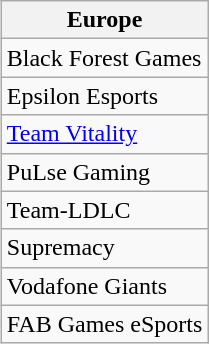<table class="wikitable" style="display: inline-table; margin-left: 25px;">
<tr>
<th>Europe</th>
</tr>
<tr>
<td>Black Forest Games</td>
</tr>
<tr>
<td>Epsilon Esports</td>
</tr>
<tr>
<td><a href='#'>Team Vitality</a></td>
</tr>
<tr>
<td>PuLse Gaming</td>
</tr>
<tr>
<td>Team-LDLC</td>
</tr>
<tr>
<td>Supremacy</td>
</tr>
<tr>
<td>Vodafone Giants</td>
</tr>
<tr>
<td>FAB Games eSports</td>
</tr>
</table>
